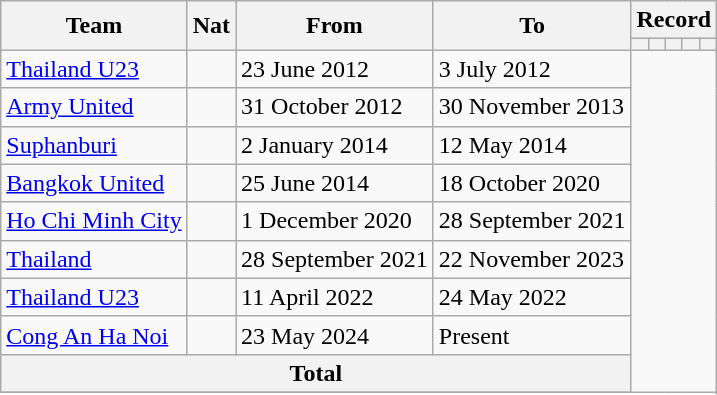<table class="wikitable" style="text-align: center">
<tr>
<th rowspan="2">Team</th>
<th rowspan="2">Nat</th>
<th rowspan="2">From</th>
<th rowspan="2">To</th>
<th colspan="5">Record</th>
</tr>
<tr>
<th></th>
<th></th>
<th></th>
<th></th>
<th></th>
</tr>
<tr>
<td align=left><a href='#'>Thailand U23</a></td>
<td></td>
<td align=left>23 June 2012</td>
<td align=left>3 July 2012<br></td>
</tr>
<tr>
<td align=left><a href='#'>Army United</a></td>
<td></td>
<td align=left>31 October 2012</td>
<td align=left>30 November 2013<br></td>
</tr>
<tr>
<td align=left><a href='#'>Suphanburi</a></td>
<td></td>
<td align=left>2 January 2014</td>
<td align=left>12 May 2014<br></td>
</tr>
<tr>
<td align=left><a href='#'>Bangkok United</a></td>
<td></td>
<td align=left>25 June 2014</td>
<td align=left>18 October 2020<br></td>
</tr>
<tr>
<td align=left><a href='#'>Ho Chi Minh City</a></td>
<td></td>
<td align=left>1 December 2020</td>
<td align=left>28 September 2021<br></td>
</tr>
<tr>
<td align=left><a href='#'>Thailand</a></td>
<td></td>
<td align=left>28 September 2021</td>
<td align=left>22 November 2023<br></td>
</tr>
<tr>
<td align=left><a href='#'>Thailand U23</a></td>
<td></td>
<td align=left>11 April 2022</td>
<td align=left>24 May 2022<br></td>
</tr>
<tr>
<td align=left><a href='#'>Cong An Ha Noi</a></td>
<td></td>
<td align=left>23 May 2024</td>
<td align=left>Present<br></td>
</tr>
<tr>
<th colspan="4">Total<br></th>
</tr>
<tr>
</tr>
</table>
